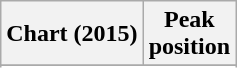<table class="wikitable sortable">
<tr>
<th>Chart (2015)</th>
<th>Peak<br>position</th>
</tr>
<tr>
</tr>
<tr>
</tr>
</table>
